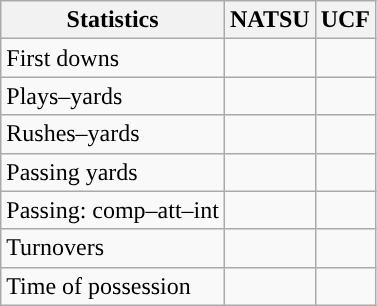<table class="wikitable" style="float:left">
<tr>
<th>Statistics</th>
<th>NATSU</th>
<th>UCF</th>
</tr>
<tr>
<td>First downs</td>
<td></td>
<td></td>
</tr>
<tr>
<td>Plays–yards</td>
<td></td>
<td></td>
</tr>
<tr>
<td>Rushes–yards</td>
<td></td>
<td></td>
</tr>
<tr>
<td>Passing yards</td>
<td></td>
<td></td>
</tr>
<tr>
<td>Passing: comp–att–int</td>
<td></td>
<td></td>
</tr>
<tr>
<td>Turnovers</td>
<td></td>
<td></td>
</tr>
<tr>
<td>Time of possession</td>
<td></td>
<td></td>
</tr>
</table>
